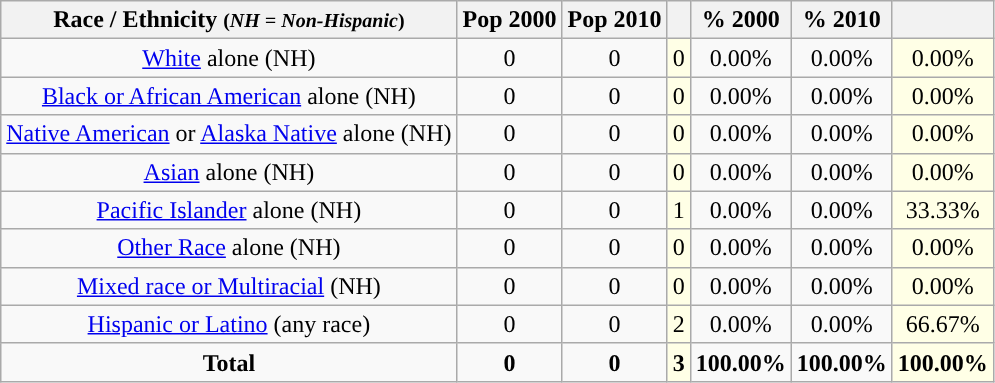<table class="wikitable" style="text-align:center;">
<tr>
<th>Race / Ethnicity <small>(<em>NH = Non-Hispanic</em>)</small></th>
<th>Pop 2000</th>
<th>Pop 2010</th>
<th></th>
<th>% 2000</th>
<th>% 2010</th>
<th></th>
</tr>
<tr>
<td><a href='#'>White</a> alone (NH)</td>
<td>0</td>
<td>0</td>
<td style='background: #ffffe6;'>0</td>
<td>0.00%</td>
<td>0.00%</td>
<td style='background: #ffffe6;'>0.00%</td>
</tr>
<tr>
<td><a href='#'>Black or African American</a> alone (NH)</td>
<td>0</td>
<td>0</td>
<td style='background: #ffffe6;'>0</td>
<td>0.00%</td>
<td>0.00%</td>
<td style='background: #ffffe6;'>0.00%</td>
</tr>
<tr>
<td><a href='#'>Native American</a> or <a href='#'>Alaska Native</a> alone (NH)</td>
<td>0</td>
<td>0</td>
<td style='background: #ffffe6;'>0</td>
<td>0.00%</td>
<td>0.00%</td>
<td style='background: #ffffe6;'>0.00%</td>
</tr>
<tr>
<td><a href='#'>Asian</a> alone (NH)</td>
<td>0</td>
<td>0</td>
<td style='background: #ffffe6;'>0</td>
<td>0.00%</td>
<td>0.00%</td>
<td style='background: #ffffe6;'>0.00%</td>
</tr>
<tr>
<td><a href='#'>Pacific Islander</a> alone (NH)</td>
<td>0</td>
<td>0</td>
<td style='background: #ffffe6;'>1</td>
<td>0.00%</td>
<td>0.00%</td>
<td style='background: #ffffe6;'>33.33%</td>
</tr>
<tr>
<td><a href='#'>Other Race</a> alone (NH)</td>
<td>0</td>
<td>0</td>
<td style='background: #ffffe6;'>0</td>
<td>0.00%</td>
<td>0.00%</td>
<td style='background: #ffffe6;'>0.00%</td>
</tr>
<tr>
<td><a href='#'>Mixed race or Multiracial</a> (NH)</td>
<td>0</td>
<td>0</td>
<td style='background: #ffffe6;'>0</td>
<td>0.00%</td>
<td>0.00%</td>
<td style='background: #ffffe6;'>0.00%</td>
</tr>
<tr>
<td><a href='#'>Hispanic or Latino</a> (any race)</td>
<td>0</td>
<td>0</td>
<td style='background: #ffffe6;'>2</td>
<td>0.00%</td>
<td>0.00%</td>
<td style='background: #ffffe6;'>66.67%</td>
</tr>
<tr>
<td><strong>Total</strong></td>
<td><strong>0</strong></td>
<td><strong>0</strong></td>
<td style='background: #ffffe6;'><strong>3</strong></td>
<td><strong>100.00%</strong></td>
<td><strong>100.00%</strong></td>
<td style='background: #ffffe6;'><strong>100.00%</strong></td>
</tr>
</table>
